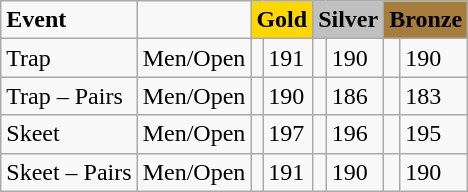<table class="wikitable">
<tr>
<td><strong>Event</strong></td>
<td></td>
<td !  style="text-align:center; background:gold;" colspan="2"><strong>Gold</strong></td>
<td !  style="text-align:center; background:silver;" colspan="2"><strong>Silver</strong></td>
<td !  style="text-align:center; background:#a67d3d;" colspan="2"><strong>Bronze</strong></td>
</tr>
<tr>
<td>Trap</td>
<td>Men/Open</td>
<td></td>
<td>191</td>
<td></td>
<td>190</td>
<td></td>
<td>190</td>
</tr>
<tr>
<td>Trap – Pairs</td>
<td>Men/Open</td>
<td></td>
<td>190</td>
<td></td>
<td>186</td>
<td></td>
<td>183</td>
</tr>
<tr>
<td>Skeet</td>
<td>Men/Open</td>
<td></td>
<td>197</td>
<td></td>
<td>196</td>
<td></td>
<td>195</td>
</tr>
<tr>
<td>Skeet – Pairs</td>
<td>Men/Open</td>
<td></td>
<td>191</td>
<td></td>
<td>190</td>
<td></td>
<td>190</td>
</tr>
</table>
